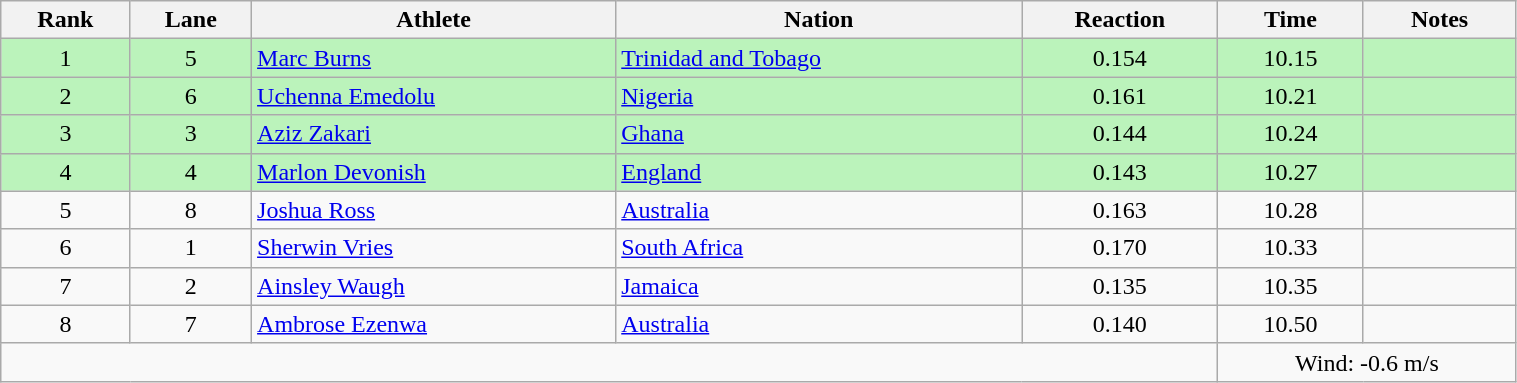<table class="wikitable sortable" style="text-align:center;width: 80%">
<tr>
<th>Rank</th>
<th>Lane</th>
<th>Athlete</th>
<th>Nation</th>
<th>Reaction</th>
<th>Time</th>
<th>Notes</th>
</tr>
<tr bgcolor="#bbf3bb">
<td>1</td>
<td>5</td>
<td align="left"><a href='#'>Marc Burns</a></td>
<td align="left"> <a href='#'>Trinidad and Tobago</a></td>
<td>0.154</td>
<td>10.15</td>
<td></td>
</tr>
<tr bgcolor="#bbf3bb">
<td>2</td>
<td>6</td>
<td align="left"><a href='#'>Uchenna Emedolu</a></td>
<td align="left"> <a href='#'>Nigeria</a></td>
<td>0.161</td>
<td>10.21</td>
<td></td>
</tr>
<tr bgcolor="#bbf3bb">
<td>3</td>
<td>3</td>
<td align="left"><a href='#'>Aziz Zakari</a></td>
<td align="left"> <a href='#'>Ghana</a></td>
<td>0.144</td>
<td>10.24</td>
<td></td>
</tr>
<tr bgcolor="#bbf3bb">
<td>4</td>
<td>4</td>
<td align="left"><a href='#'>Marlon Devonish</a></td>
<td align="left"> <a href='#'>England</a></td>
<td>0.143</td>
<td>10.27</td>
<td></td>
</tr>
<tr>
<td>5</td>
<td>8</td>
<td align="left"><a href='#'>Joshua Ross</a></td>
<td align="left"> <a href='#'>Australia</a></td>
<td>0.163</td>
<td>10.28</td>
<td></td>
</tr>
<tr>
<td>6</td>
<td>1</td>
<td align="left"><a href='#'>Sherwin Vries</a></td>
<td align="left"> <a href='#'>South Africa</a></td>
<td>0.170</td>
<td>10.33</td>
<td></td>
</tr>
<tr>
<td>7</td>
<td>2</td>
<td align="left"><a href='#'>Ainsley Waugh</a></td>
<td align="left"> <a href='#'>Jamaica</a></td>
<td>0.135</td>
<td>10.35</td>
<td></td>
</tr>
<tr>
<td>8</td>
<td>7</td>
<td align="left"><a href='#'>Ambrose Ezenwa</a></td>
<td align="left"> <a href='#'>Australia</a></td>
<td>0.140</td>
<td>10.50</td>
<td></td>
</tr>
<tr>
<td colspan="5"></td>
<td colspan="2">Wind: -0.6 m/s</td>
</tr>
</table>
